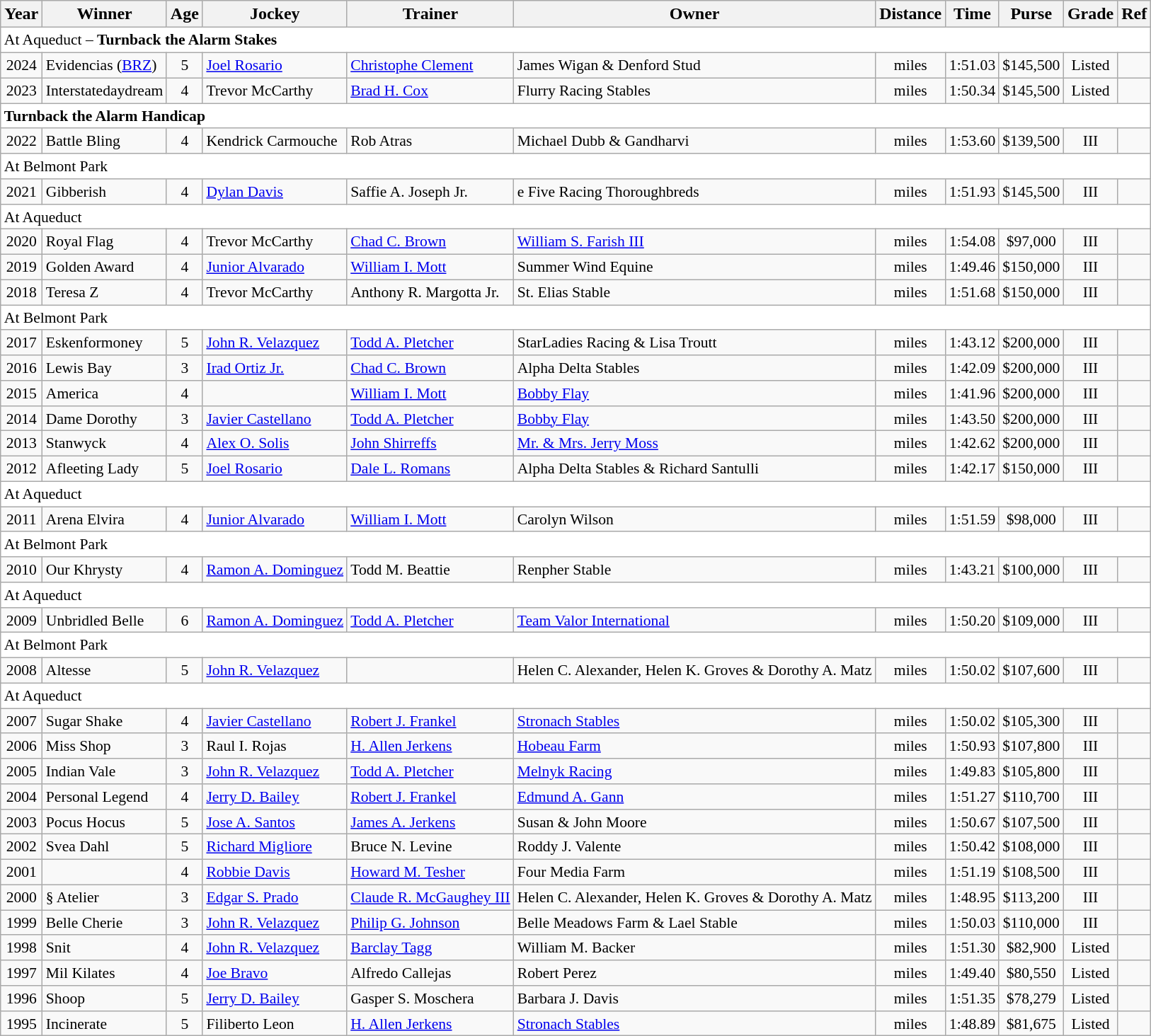<table class="wikitable sortable">
<tr>
<th>Year</th>
<th>Winner</th>
<th>Age</th>
<th>Jockey</th>
<th>Trainer</th>
<th>Owner</th>
<th>Distance</th>
<th>Time</th>
<th>Purse</th>
<th>Grade</th>
<th>Ref</th>
</tr>
<tr style="font-size:90%; background-color:white">
<td align="left" colspan="11">At Aqueduct – <strong>Turnback the Alarm Stakes</strong></td>
</tr>
<tr style="font-size:90%;">
<td align=center>2024</td>
<td>Evidencias (<a href='#'>BRZ</a>)</td>
<td align=center>5</td>
<td><a href='#'>Joel Rosario</a></td>
<td><a href='#'>Christophe Clement</a></td>
<td>James Wigan & Denford Stud</td>
<td align=center> miles</td>
<td align=center>1:51.03</td>
<td align=center>$145,500</td>
<td align=center>Listed</td>
<td></td>
</tr>
<tr style="font-size:90%;">
<td align=center>2023</td>
<td>Interstatedaydream</td>
<td align=center>4</td>
<td>Trevor McCarthy</td>
<td><a href='#'>Brad H. Cox</a></td>
<td>Flurry Racing Stables</td>
<td align=center> miles</td>
<td align=center>1:50.34</td>
<td align=center>$145,500</td>
<td align=center>Listed</td>
<td></td>
</tr>
<tr style="font-size:90%; background-color:white">
<td align="left" colspan="11"><strong>Turnback the Alarm Handicap</strong></td>
</tr>
<tr style="font-size:90%;">
<td align=center>2022</td>
<td>Battle Bling</td>
<td align=center>4</td>
<td>Kendrick Carmouche</td>
<td>Rob Atras</td>
<td>Michael Dubb & Gandharvi</td>
<td align=center> miles</td>
<td align=center>1:53.60</td>
<td align=center>$139,500</td>
<td align=center>III</td>
<td></td>
</tr>
<tr style="font-size:90%; background-color:white">
<td align="left" colspan=11>At Belmont Park</td>
</tr>
<tr style="font-size:90%;">
<td align=center>2021</td>
<td>Gibberish</td>
<td align=center>4</td>
<td><a href='#'>Dylan Davis</a></td>
<td>Saffie A. Joseph Jr.</td>
<td>e Five Racing Thoroughbreds</td>
<td align=center> miles</td>
<td align=center>1:51.93</td>
<td align=center>$145,500</td>
<td align=center>III</td>
<td></td>
</tr>
<tr style="font-size:90%; background-color:white">
<td align="left" colspan=11>At Aqueduct</td>
</tr>
<tr style="font-size:90%;">
<td align=center>2020</td>
<td>Royal Flag</td>
<td align=center>4</td>
<td>Trevor McCarthy</td>
<td><a href='#'>Chad C. Brown</a></td>
<td><a href='#'>William S. Farish III</a></td>
<td align=center> miles</td>
<td align=center>1:54.08</td>
<td align=center>$97,000</td>
<td align=center>III</td>
<td></td>
</tr>
<tr style="font-size:90%;">
<td align=center>2019</td>
<td>Golden Award</td>
<td align=center>4</td>
<td><a href='#'>Junior Alvarado</a></td>
<td><a href='#'>William I. Mott</a></td>
<td>Summer Wind Equine</td>
<td align=center> miles</td>
<td align=center>1:49.46</td>
<td align=center>$150,000</td>
<td align=center>III</td>
<td></td>
</tr>
<tr style="font-size:90%;">
<td align=center>2018</td>
<td>Teresa Z</td>
<td align=center>4</td>
<td>Trevor McCarthy</td>
<td>Anthony R. Margotta Jr.</td>
<td>St. Elias Stable</td>
<td align=center> miles</td>
<td align=center>1:51.68</td>
<td align=center>$150,000</td>
<td align=center>III</td>
<td></td>
</tr>
<tr style="font-size:90%; background-color:white">
<td align="left" colspan=11>At Belmont Park</td>
</tr>
<tr style="font-size:90%;">
<td align=center>2017</td>
<td>Eskenformoney</td>
<td align=center>5</td>
<td><a href='#'>John R. Velazquez</a></td>
<td><a href='#'>Todd A. Pletcher</a></td>
<td>StarLadies Racing & Lisa Troutt</td>
<td align=center> miles</td>
<td align=center>1:43.12</td>
<td align=center>$200,000</td>
<td align=center>III</td>
<td></td>
</tr>
<tr style="font-size:90%;">
<td align=center>2016</td>
<td>Lewis Bay</td>
<td align=center>3</td>
<td><a href='#'>Irad Ortiz Jr.</a></td>
<td><a href='#'>Chad C. Brown</a></td>
<td>Alpha Delta Stables</td>
<td align=center> miles</td>
<td align=center>1:42.09</td>
<td align=center>$200,000</td>
<td align=center>III</td>
<td></td>
</tr>
<tr style="font-size:90%;">
<td align=center>2015</td>
<td>America</td>
<td align=center>4</td>
<td></td>
<td><a href='#'>William I. Mott</a></td>
<td><a href='#'>Bobby Flay</a></td>
<td align=center> miles</td>
<td align=center>1:41.96</td>
<td align=center>$200,000</td>
<td align=center>III</td>
<td></td>
</tr>
<tr style="font-size:90%;">
<td align=center>2014</td>
<td>Dame Dorothy</td>
<td align=center>3</td>
<td><a href='#'>Javier Castellano</a></td>
<td><a href='#'>Todd A. Pletcher</a></td>
<td><a href='#'>Bobby Flay</a></td>
<td align=center> miles</td>
<td align=center>1:43.50</td>
<td align=center>$200,000</td>
<td align=center>III</td>
<td></td>
</tr>
<tr style="font-size:90%;">
<td align=center>2013</td>
<td>Stanwyck</td>
<td align=center>4</td>
<td><a href='#'>Alex O. Solis</a></td>
<td><a href='#'>John Shirreffs</a></td>
<td><a href='#'>Mr. & Mrs. Jerry Moss</a></td>
<td align=center> miles</td>
<td align=center>1:42.62</td>
<td align=center>$200,000</td>
<td align=center>III</td>
<td></td>
</tr>
<tr style="font-size:90%;">
<td align=center>2012</td>
<td>Afleeting Lady</td>
<td align=center>5</td>
<td><a href='#'>Joel Rosario</a></td>
<td><a href='#'>Dale L. Romans</a></td>
<td>Alpha Delta Stables & Richard Santulli</td>
<td align=center> miles</td>
<td align=center>1:42.17</td>
<td align=center>$150,000</td>
<td align=center>III</td>
<td></td>
</tr>
<tr style="font-size:90%; background-color:white">
<td align="left" colspan=11>At Aqueduct</td>
</tr>
<tr style="font-size:90%;">
<td align=center>2011</td>
<td>Arena Elvira</td>
<td align=center>4</td>
<td><a href='#'>Junior Alvarado</a></td>
<td><a href='#'>William I. Mott</a></td>
<td>Carolyn Wilson</td>
<td align=center> miles</td>
<td align=center>1:51.59</td>
<td align=center>$98,000</td>
<td align=center>III</td>
<td></td>
</tr>
<tr style="font-size:90%; background-color:white">
<td align="left" colspan=11>At Belmont Park</td>
</tr>
<tr style="font-size:90%;">
<td align=center>2010</td>
<td>Our Khrysty</td>
<td align=center>4</td>
<td><a href='#'>Ramon A. Dominguez</a></td>
<td>Todd M. Beattie</td>
<td>Renpher Stable</td>
<td align=center> miles</td>
<td align=center>1:43.21</td>
<td align=center>$100,000</td>
<td align=center>III</td>
<td></td>
</tr>
<tr style="font-size:90%; background-color:white">
<td align="left" colspan=11>At Aqueduct</td>
</tr>
<tr style="font-size:90%;">
<td align=center>2009</td>
<td>Unbridled Belle</td>
<td align=center>6</td>
<td><a href='#'>Ramon A. Dominguez</a></td>
<td><a href='#'>Todd A. Pletcher</a></td>
<td><a href='#'>Team Valor International</a></td>
<td align=center> miles</td>
<td align=center>1:50.20</td>
<td align=center>$109,000</td>
<td align=center>III</td>
<td></td>
</tr>
<tr style="font-size:90%; background-color:white">
<td align="left" colspan=11>At Belmont Park</td>
</tr>
<tr style="font-size:90%;">
<td align=center>2008</td>
<td>Altesse</td>
<td align=center>5</td>
<td><a href='#'>John R. Velazquez</a></td>
<td></td>
<td>Helen C. Alexander, Helen K. Groves & Dorothy A. Matz</td>
<td align=center> miles</td>
<td align=center>1:50.02</td>
<td align=center>$107,600</td>
<td align=center>III</td>
<td></td>
</tr>
<tr style="font-size:90%; background-color:white">
<td align="left" colspan=11>At Aqueduct</td>
</tr>
<tr style="font-size:90%;">
<td align=center>2007</td>
<td>Sugar Shake</td>
<td align=center>4</td>
<td><a href='#'>Javier Castellano</a></td>
<td><a href='#'>Robert J. Frankel</a></td>
<td><a href='#'>Stronach Stables</a></td>
<td align=center> miles</td>
<td align=center>1:50.02</td>
<td align=center>$105,300</td>
<td align=center>III</td>
<td></td>
</tr>
<tr style="font-size:90%;">
<td align=center>2006</td>
<td>Miss Shop</td>
<td align=center>3</td>
<td>Raul I. Rojas</td>
<td><a href='#'>H. Allen Jerkens</a></td>
<td><a href='#'>Hobeau Farm</a></td>
<td align=center> miles</td>
<td align=center>1:50.93</td>
<td align=center>$107,800</td>
<td align=center>III</td>
<td></td>
</tr>
<tr style="font-size:90%;">
<td align=center>2005</td>
<td>Indian Vale</td>
<td align=center>3</td>
<td><a href='#'>John R. Velazquez</a></td>
<td><a href='#'>Todd A. Pletcher</a></td>
<td><a href='#'>Melnyk Racing</a></td>
<td align=center> miles</td>
<td align=center>1:49.83</td>
<td align=center>$105,800</td>
<td align=center>III</td>
<td></td>
</tr>
<tr style="font-size:90%;">
<td align=center>2004</td>
<td>Personal Legend</td>
<td align=center>4</td>
<td><a href='#'>Jerry D. Bailey</a></td>
<td><a href='#'>Robert J. Frankel</a></td>
<td><a href='#'>Edmund A. Gann</a></td>
<td align=center> miles</td>
<td align=center>1:51.27</td>
<td align=center>$110,700</td>
<td align=center>III</td>
<td></td>
</tr>
<tr style="font-size:90%;">
<td align=center>2003</td>
<td>Pocus Hocus</td>
<td align=center>5</td>
<td><a href='#'>Jose A. Santos</a></td>
<td><a href='#'>James A. Jerkens</a></td>
<td>Susan & John Moore</td>
<td align=center> miles</td>
<td align=center>1:50.67</td>
<td align=center>$107,500</td>
<td align=center>III</td>
<td></td>
</tr>
<tr style="font-size:90%;">
<td align=center>2002</td>
<td>Svea Dahl</td>
<td align=center>5</td>
<td><a href='#'>Richard Migliore</a></td>
<td>Bruce N. Levine</td>
<td>Roddy J. Valente</td>
<td align=center> miles</td>
<td align=center>1:50.42</td>
<td align=center>$108,000</td>
<td align=center>III</td>
<td></td>
</tr>
<tr style="font-size:90%;">
<td align=center>2001</td>
<td></td>
<td align=center>4</td>
<td><a href='#'>Robbie Davis</a></td>
<td><a href='#'>Howard M. Tesher</a></td>
<td>Four Media Farm</td>
<td align=center> miles</td>
<td align=center>1:51.19</td>
<td align=center>$108,500</td>
<td align=center>III</td>
<td></td>
</tr>
<tr style="font-size:90%;">
<td align=center>2000</td>
<td>§ Atelier</td>
<td align=center>3</td>
<td><a href='#'>Edgar S. Prado</a></td>
<td><a href='#'>Claude R. McGaughey III</a></td>
<td>Helen C. Alexander, Helen K. Groves & Dorothy A. Matz</td>
<td align=center> miles</td>
<td align=center>1:48.95</td>
<td align=center>$113,200</td>
<td align=center>III</td>
<td></td>
</tr>
<tr style="font-size:90%;">
<td align=center>1999</td>
<td>Belle Cherie</td>
<td align=center>3</td>
<td><a href='#'>John R. Velazquez</a></td>
<td><a href='#'>Philip G. Johnson</a></td>
<td>Belle Meadows Farm & Lael Stable</td>
<td align=center> miles</td>
<td align=center>1:50.03</td>
<td align=center>$110,000</td>
<td align=center>III</td>
<td></td>
</tr>
<tr style="font-size:90%;">
<td align=center>1998</td>
<td>Snit</td>
<td align=center>4</td>
<td><a href='#'>John R. Velazquez</a></td>
<td><a href='#'>Barclay Tagg</a></td>
<td>William M. Backer</td>
<td align=center> miles</td>
<td align=center>1:51.30</td>
<td align=center>$82,900</td>
<td align=center>Listed</td>
<td></td>
</tr>
<tr style="font-size:90%;">
<td align=center>1997</td>
<td>Mil Kilates</td>
<td align=center>4</td>
<td><a href='#'>Joe Bravo</a></td>
<td>Alfredo Callejas</td>
<td>Robert Perez</td>
<td align=center> miles</td>
<td align=center>1:49.40</td>
<td align=center>$80,550</td>
<td align=center>Listed</td>
<td></td>
</tr>
<tr style="font-size:90%;">
<td align=center>1996</td>
<td>Shoop</td>
<td align=center>5</td>
<td><a href='#'>Jerry D. Bailey</a></td>
<td>Gasper S. Moschera</td>
<td>Barbara J. Davis</td>
<td align=center> miles</td>
<td align=center>1:51.35</td>
<td align=center>$78,279</td>
<td align=center>Listed</td>
<td></td>
</tr>
<tr style="font-size:90%;">
<td align=center>1995</td>
<td>Incinerate</td>
<td align=center>5</td>
<td>Filiberto Leon</td>
<td><a href='#'>H. Allen Jerkens</a></td>
<td><a href='#'>Stronach Stables</a></td>
<td align=center> miles</td>
<td align=center>1:48.89</td>
<td align=center>$81,675</td>
<td align=center>Listed</td>
<td></td>
</tr>
</table>
